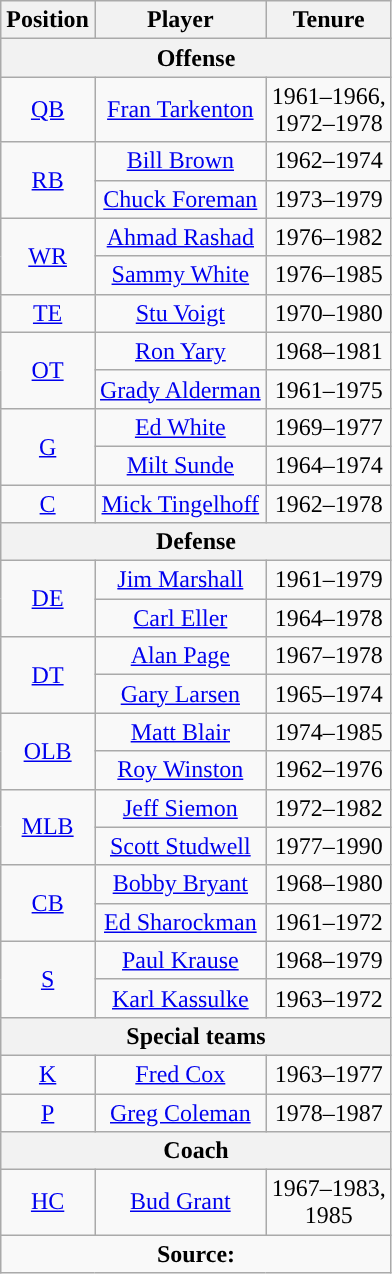<table class="wikitable" style="text-align: center;">
<tr>
<th scope="col">Position</th>
<th scope="col">Player</th>
<th scope="col">Tenure</th>
</tr>
<tr>
<th colspan="3">Offense</th>
</tr>
<tr>
<td><a href='#'>QB</a></td>
<td><a href='#'>Fran Tarkenton</a></td>
<td>1961–1966, <br> 1972–1978</td>
</tr>
<tr>
<td rowspan="2"><a href='#'>RB</a></td>
<td><a href='#'>Bill Brown</a></td>
<td>1962–1974</td>
</tr>
<tr>
<td><a href='#'>Chuck Foreman</a></td>
<td>1973–1979</td>
</tr>
<tr>
<td rowspan="2"><a href='#'>WR</a></td>
<td><a href='#'>Ahmad Rashad</a></td>
<td>1976–1982</td>
</tr>
<tr>
<td><a href='#'>Sammy White</a></td>
<td>1976–1985</td>
</tr>
<tr>
<td><a href='#'>TE</a></td>
<td><a href='#'>Stu Voigt</a></td>
<td>1970–1980</td>
</tr>
<tr>
<td rowspan="2"><a href='#'>OT</a></td>
<td><a href='#'>Ron Yary</a></td>
<td>1968–1981</td>
</tr>
<tr>
<td><a href='#'>Grady Alderman</a></td>
<td>1961–1975</td>
</tr>
<tr>
<td rowspan="2"><a href='#'>G</a></td>
<td><a href='#'>Ed White</a></td>
<td>1969–1977</td>
</tr>
<tr>
<td><a href='#'>Milt Sunde</a></td>
<td>1964–1974</td>
</tr>
<tr>
<td><a href='#'>C</a></td>
<td><a href='#'>Mick Tingelhoff</a></td>
<td>1962–1978</td>
</tr>
<tr>
<th colspan="3">Defense</th>
</tr>
<tr>
<td rowspan="2"><a href='#'>DE</a></td>
<td><a href='#'>Jim Marshall</a></td>
<td>1961–1979</td>
</tr>
<tr>
<td><a href='#'>Carl Eller</a></td>
<td>1964–1978</td>
</tr>
<tr>
<td rowspan="2"><a href='#'>DT</a></td>
<td><a href='#'>Alan Page</a></td>
<td>1967–1978</td>
</tr>
<tr>
<td><a href='#'>Gary Larsen</a></td>
<td>1965–1974</td>
</tr>
<tr>
<td rowspan="2"><a href='#'>OLB</a></td>
<td><a href='#'>Matt Blair</a></td>
<td>1974–1985</td>
</tr>
<tr>
<td><a href='#'>Roy Winston</a></td>
<td>1962–1976</td>
</tr>
<tr>
<td rowspan="2"><a href='#'>MLB</a></td>
<td><a href='#'>Jeff Siemon</a></td>
<td>1972–1982</td>
</tr>
<tr>
<td><a href='#'>Scott Studwell</a></td>
<td>1977–1990</td>
</tr>
<tr>
<td rowspan="2"><a href='#'>CB</a></td>
<td><a href='#'>Bobby Bryant</a></td>
<td>1968–1980</td>
</tr>
<tr>
<td><a href='#'>Ed Sharockman</a></td>
<td>1961–1972</td>
</tr>
<tr>
<td rowspan="2"><a href='#'>S</a></td>
<td><a href='#'>Paul Krause</a></td>
<td>1968–1979</td>
</tr>
<tr>
<td><a href='#'>Karl Kassulke</a></td>
<td>1963–1972</td>
</tr>
<tr>
<th colspan="3">Special teams</th>
</tr>
<tr>
<td><a href='#'>K</a></td>
<td><a href='#'>Fred Cox</a></td>
<td>1963–1977</td>
</tr>
<tr>
<td><a href='#'>P</a></td>
<td><a href='#'>Greg Coleman</a></td>
<td>1978–1987</td>
</tr>
<tr>
<th colspan="3">Coach</th>
</tr>
<tr>
<td><a href='#'>HC</a></td>
<td><a href='#'>Bud Grant</a></td>
<td>1967–1983, <br> 1985</td>
</tr>
<tr>
<td colspan="3" style="text-align: center;"><strong>Source:</strong></td>
</tr>
</table>
